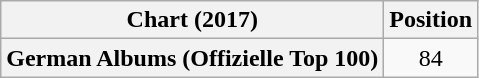<table class="wikitable plainrowheaders">
<tr>
<th scope="col">Chart (2017)</th>
<th scope="col">Position</th>
</tr>
<tr>
<th scope="row">German Albums (Offizielle Top 100)</th>
<td align="center">84</td>
</tr>
</table>
